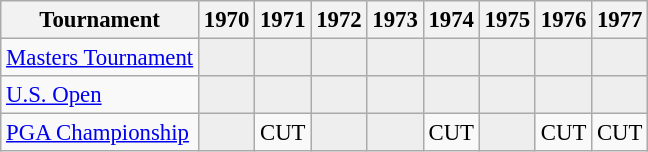<table class="wikitable" style="font-size:95%;text-align:center;">
<tr>
<th>Tournament</th>
<th>1970</th>
<th>1971</th>
<th>1972</th>
<th>1973</th>
<th>1974</th>
<th>1975</th>
<th>1976</th>
<th>1977</th>
</tr>
<tr>
<td align=left><a href='#'>Masters Tournament</a></td>
<td style="background:#eeeeee;"></td>
<td style="background:#eeeeee;"></td>
<td style="background:#eeeeee;"></td>
<td style="background:#eeeeee;"></td>
<td style="background:#eeeeee;"></td>
<td style="background:#eeeeee;"></td>
<td style="background:#eeeeee;"></td>
<td style="background:#eeeeee;"></td>
</tr>
<tr>
<td align=left><a href='#'>U.S. Open</a></td>
<td style="background:#eeeeee;"></td>
<td style="background:#eeeeee;"></td>
<td style="background:#eeeeee;"></td>
<td style="background:#eeeeee;"></td>
<td style="background:#eeeeee;"></td>
<td style="background:#eeeeee;"></td>
<td style="background:#eeeeee;"></td>
<td style="background:#eeeeee;"></td>
</tr>
<tr>
<td align=left><a href='#'>PGA Championship</a></td>
<td style="background:#eeeeee;"></td>
<td>CUT</td>
<td style="background:#eeeeee;"></td>
<td style="background:#eeeeee;"></td>
<td>CUT</td>
<td style="background:#eeeeee;"></td>
<td>CUT</td>
<td>CUT</td>
</tr>
</table>
